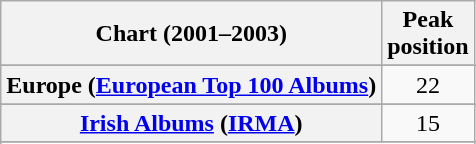<table class="wikitable sortable plainrowheaders">
<tr>
<th scope="col">Chart (2001–2003)</th>
<th scope="col">Peak<br>position</th>
</tr>
<tr>
</tr>
<tr>
</tr>
<tr>
</tr>
<tr>
</tr>
<tr>
<th scope="row">Europe (<a href='#'>European Top 100 Albums</a>)</th>
<td align="center">22</td>
</tr>
<tr>
</tr>
<tr>
</tr>
<tr>
</tr>
<tr>
<th scope="row"><a href='#'>Irish Albums</a> (<a href='#'>IRMA</a>)</th>
<td align="center">15</td>
</tr>
<tr>
</tr>
<tr>
</tr>
<tr>
</tr>
<tr>
</tr>
<tr>
</tr>
<tr>
</tr>
<tr>
</tr>
<tr>
</tr>
</table>
